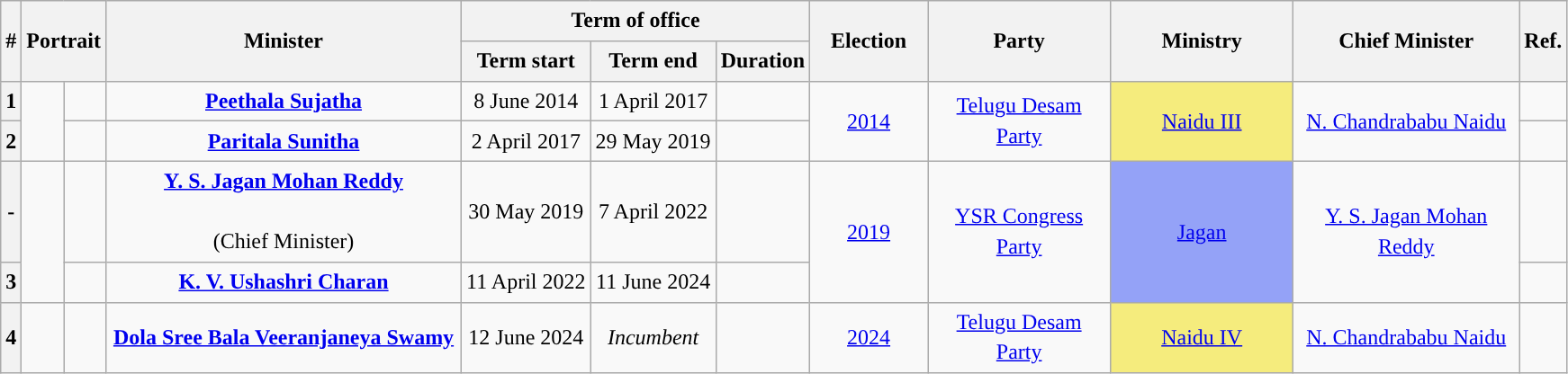<table class="wikitable" style="line-height:1.4em; text-align:center">
<tr>
<th rowspan=2>#</th>
<th rowspan=2 colspan="2">Portrait</th>
<th rowspan=2 style="width:16em">Minister<br></th>
<th colspan="3">Term of office</th>
<th rowspan=2 style="width:5em">Election<br></th>
<th rowspan=2 style="width:8em">Party</th>
<th rowspan=2 style="width:8em">Ministry</th>
<th rowspan=2 style="width:10em">Chief Minister</th>
<th rowspan=2>Ref.</th>
</tr>
<tr>
<th>Term start</th>
<th>Term end</th>
<th>Duration</th>
</tr>
<tr>
<th>1</th>
<td rowspan=2></td>
<td></td>
<td><strong><a href='#'>Peethala Sujatha</a></strong><br></td>
<td>8 June 2014</td>
<td>1 April 2017</td>
<td><strong></strong></td>
<td rowspan=2><a href='#'>2014</a><br></td>
<td rowspan=2><a href='#'>Telugu Desam Party</a></td>
<td rowspan=2 bgcolor="#F5EC7D"><a href='#'>Naidu III</a></td>
<td rowspan=2><a href='#'>N. Chandrababu Naidu</a></td>
<td></td>
</tr>
<tr>
<th>2</th>
<td></td>
<td><strong><a href='#'>Paritala Sunitha</a></strong><br></td>
<td>2 April 2017</td>
<td>29 May 2019</td>
<td><strong></strong></td>
<td></td>
</tr>
<tr>
<th>-</th>
<td rowspan=2></td>
<td></td>
<td><strong><a href='#'>Y. S. Jagan Mohan Reddy</a></strong><br><br>(Chief Minister)</td>
<td>30 May 2019</td>
<td>7 April 2022</td>
<td><strong></strong></td>
<td rowspan=2><a href='#'>2019</a><br></td>
<td rowspan="2"><a href='#'>YSR Congress Party</a></td>
<td rowspan=2 bgcolor="#94A2F7"><a href='#'>Jagan</a></td>
<td rowspan="2"><a href='#'>Y. S. Jagan Mohan Reddy</a></td>
<td></td>
</tr>
<tr>
<th>3</th>
<td></td>
<td><strong><a href='#'>K. V. Ushashri Charan</a></strong><br></td>
<td>11 April 2022</td>
<td>11 June 2024</td>
<td><strong></strong></td>
<td></td>
</tr>
<tr>
<th>4</th>
<td></td>
<td></td>
<td><strong><a href='#'>Dola Sree Bala Veeranjaneya Swamy</a></strong><br></td>
<td>12 June 2024</td>
<td><em>Incumbent</em></td>
<td><strong></strong></td>
<td><a href='#'>2024</a><br></td>
<td><a href='#'>Telugu Desam Party</a></td>
<td bgcolor="#F5EC7D"><a href='#'>Naidu IV</a></td>
<td><a href='#'>N. Chandrababu Naidu</a></td>
<td></td>
</tr>
</table>
